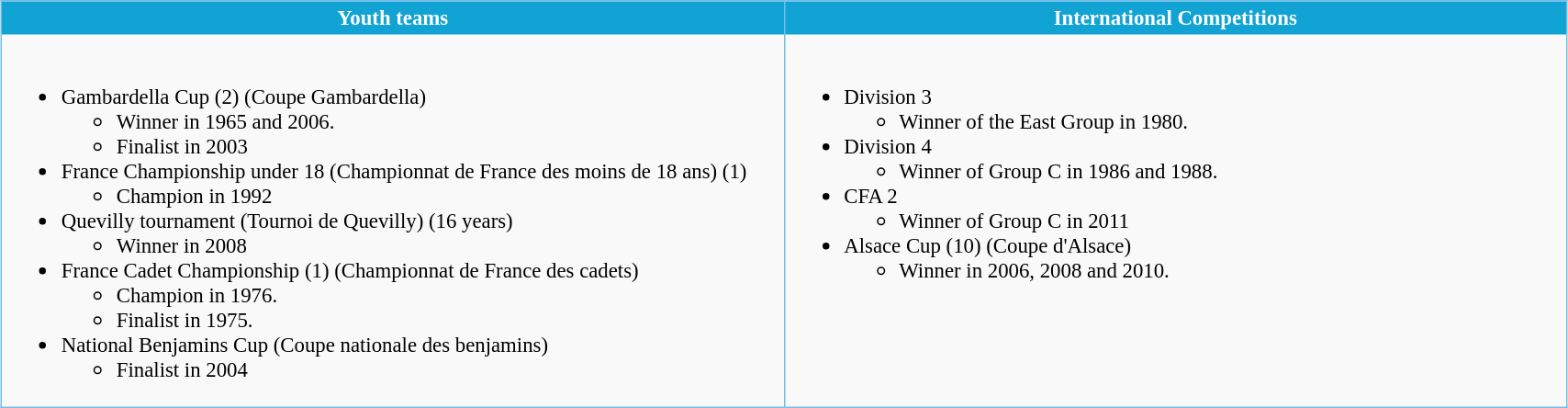<table cellpadding="3" style="font-size:95%; background-color:#F9F9F9; text-align:left; border:solid 1px #74BEEB; border-collapse:collapse; margin-bottom:12px;" cellspacing="1" border="0" width=90% align=center>
<tr style="color:white; background:#10A3D4;">
<th width=50% align=center>Youth teams</th>
<th width=50% align=center style="border-left:solid 1px #74BEEB">International Competitions</th>
</tr>
<tr>
<td><br><ul><li>Gambardella Cup (2) (Coupe Gambardella)<ul><li>Winner in 1965 and 2006.</li><li>Finalist in 2003 </li></ul></li><li>France Championship under 18 (Championnat de France des moins de 18 ans) (1)<ul><li>Champion in 1992</li></ul></li><li>Quevilly tournament (Tournoi de Quevilly) (16 years)<ul><li>Winner in 2008</li></ul></li><li>France Cadet Championship (1) (Championnat de France des cadets)<ul><li>Champion in 1976.</li><li>Finalist in 1975.</li></ul></li><li>National Benjamins Cup (Coupe nationale des benjamins)<ul><li>Finalist in 2004</li></ul></li></ul></td>
<td valign="top" style="border-left:solid 1px #74BEEB"><br><ul><li>Division 3<ul><li>Winner of the East Group in 1980.</li></ul></li><li>Division 4<ul><li>Winner of Group C in 1986 and 1988.</li></ul></li><li>CFA 2<ul><li>Winner of Group C in 2011</li></ul></li><li>Alsace Cup (10) (Coupe d'Alsace)<ul><li>Winner in 2006, 2008 and 2010.</li></ul></li></ul></td>
</tr>
</table>
